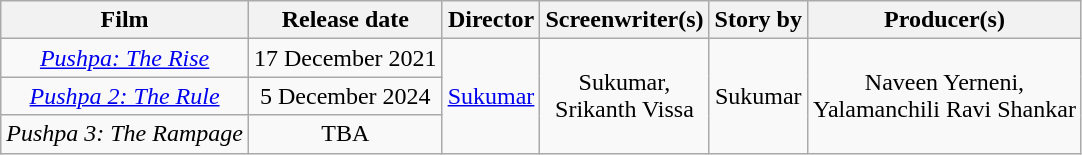<table class="wikitable plainrowheaders" style="text-align:center;">
<tr>
<th>Film</th>
<th>Release date</th>
<th>Director</th>
<th>Screenwriter(s)</th>
<th>Story by</th>
<th>Producer(s)</th>
</tr>
<tr>
<td style="text-align:center;"><em><a href='#'>Pushpa: The Rise</a></em></td>
<td>17 December 2021</td>
<td rowspan="3"><a href='#'>Sukumar</a></td>
<td rowspan="3">Sukumar,<br>Srikanth Vissa</td>
<td rowspan="3">Sukumar</td>
<td rowspan="3">Naveen Yerneni,<br>Yalamanchili Ravi Shankar</td>
</tr>
<tr>
<td style="text-align:center;"><em><a href='#'>Pushpa 2: The Rule</a></em></td>
<td>5 December 2024</td>
</tr>
<tr>
<td style="text-align:center;"><em>Pushpa 3: The Rampage</em></td>
<td>TBA</td>
</tr>
</table>
